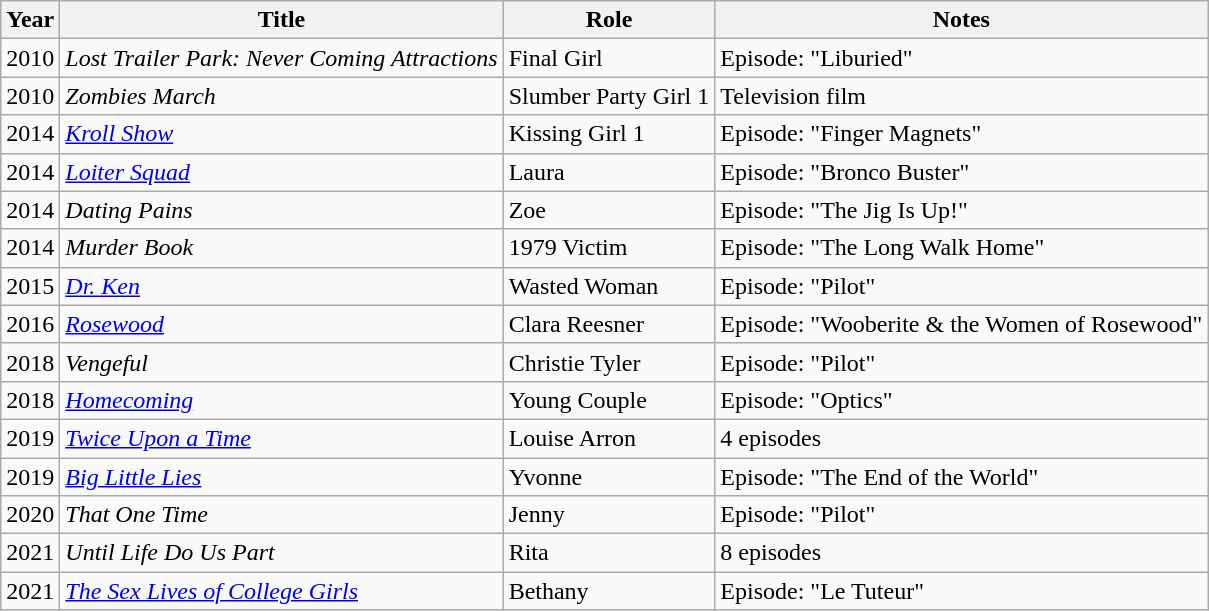<table class="wikitable sortable">
<tr>
<th>Year</th>
<th>Title</th>
<th>Role</th>
<th>Notes</th>
</tr>
<tr>
<td>2010</td>
<td><em>Lost Trailer Park: Never Coming Attractions</em></td>
<td>Final Girl</td>
<td>Episode: "Liburied"</td>
</tr>
<tr>
<td>2010</td>
<td><em>Zombies March</em></td>
<td>Slumber Party Girl 1</td>
<td>Television film</td>
</tr>
<tr>
<td>2014</td>
<td><em><a href='#'>Kroll Show</a></em></td>
<td>Kissing Girl 1</td>
<td>Episode: "Finger Magnets"</td>
</tr>
<tr>
<td>2014</td>
<td><em><a href='#'>Loiter Squad</a></em></td>
<td>Laura</td>
<td>Episode: "Bronco Buster"</td>
</tr>
<tr>
<td>2014</td>
<td><em>Dating Pains</em></td>
<td>Zoe</td>
<td>Episode: "The Jig Is Up!"</td>
</tr>
<tr>
<td>2014</td>
<td><em>Murder Book</em></td>
<td>1979 Victim</td>
<td>Episode: "The Long Walk Home"</td>
</tr>
<tr>
<td>2015</td>
<td><em><a href='#'>Dr. Ken</a></em></td>
<td>Wasted Woman</td>
<td>Episode: "Pilot"</td>
</tr>
<tr>
<td>2016</td>
<td><a href='#'><em>Rosewood</em></a></td>
<td>Clara Reesner</td>
<td>Episode: "Wooberite & the Women of Rosewood"</td>
</tr>
<tr>
<td>2018</td>
<td><em>Vengeful</em></td>
<td>Christie Tyler</td>
<td>Episode: "Pilot"</td>
</tr>
<tr>
<td>2018</td>
<td><a href='#'><em>Homecoming</em></a></td>
<td>Young Couple</td>
<td>Episode: "Optics"</td>
</tr>
<tr>
<td>2019</td>
<td><a href='#'><em>Twice Upon a Time</em></a></td>
<td>Louise Arron</td>
<td>4 episodes</td>
</tr>
<tr>
<td>2019</td>
<td><a href='#'><em>Big Little Lies</em></a></td>
<td>Yvonne</td>
<td>Episode: "The End of the World"</td>
</tr>
<tr>
<td>2020</td>
<td><em>That One Time</em></td>
<td>Jenny</td>
<td>Episode: "Pilot"</td>
</tr>
<tr>
<td>2021</td>
<td><em>Until Life Do Us Part</em></td>
<td>Rita</td>
<td>8 episodes</td>
</tr>
<tr>
<td>2021</td>
<td><em><a href='#'>The Sex Lives of College Girls</a></em></td>
<td>Bethany</td>
<td>Episode: "Le Tuteur"</td>
</tr>
</table>
